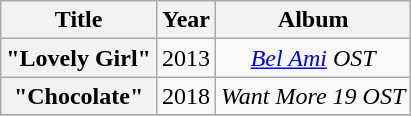<table class="wikitable plainrowheaders" style="text-align:center;">
<tr>
<th scope="col">Title</th>
<th scope="col">Year</th>
<th scope="col">Album</th>
</tr>
<tr>
<th scope="row">"Lovely Girl"</th>
<td>2013</td>
<td><em><a href='#'>Bel Ami</a> OST</em></td>
</tr>
<tr>
<th scope="row">"Chocolate"</th>
<td>2018</td>
<td><em>Want More 19 OST</em></td>
</tr>
<tr>
</tr>
</table>
